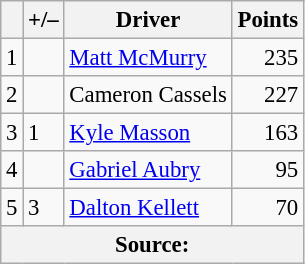<table class="wikitable" style="font-size: 95%;">
<tr>
<th scope="col"></th>
<th scope="col">+/–</th>
<th scope="col">Driver</th>
<th scope="col">Points</th>
</tr>
<tr>
<td align=center>1</td>
<td align="left"></td>
<td> <a href='#'>Matt McMurry</a></td>
<td align=right>235</td>
</tr>
<tr>
<td align=center>2</td>
<td align="left"></td>
<td> Cameron Cassels</td>
<td align=right>227</td>
</tr>
<tr>
<td align=center>3</td>
<td align="left"> 1</td>
<td> <a href='#'>Kyle Masson</a></td>
<td align=right>163</td>
</tr>
<tr>
<td align=center>4</td>
<td align="left"></td>
<td> <a href='#'>Gabriel Aubry</a></td>
<td align=right>95</td>
</tr>
<tr>
<td align=center>5</td>
<td align="left"> 3</td>
<td> <a href='#'>Dalton Kellett</a></td>
<td align=right>70</td>
</tr>
<tr>
<th colspan=5>Source:</th>
</tr>
</table>
